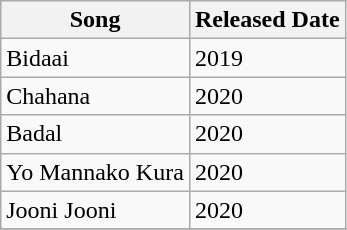<table class="wikitable">
<tr>
<th>Song</th>
<th>Released Date</th>
</tr>
<tr>
<td>Bidaai</td>
<td>2019</td>
</tr>
<tr>
<td>Chahana</td>
<td>2020</td>
</tr>
<tr>
<td>Badal</td>
<td>2020</td>
</tr>
<tr>
<td>Yo Mannako Kura</td>
<td>2020</td>
</tr>
<tr>
<td>Jooni Jooni</td>
<td>2020</td>
</tr>
<tr>
</tr>
</table>
